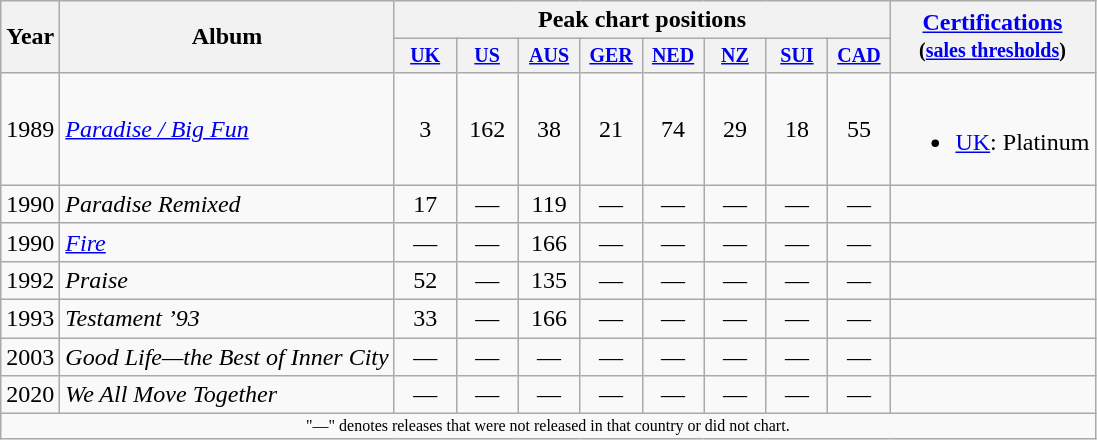<table class="wikitable" style="text-align:center;">
<tr>
<th rowspan="2">Year</th>
<th rowspan="2">Album</th>
<th colspan="8">Peak chart positions</th>
<th rowspan="2"><a href='#'>Certifications</a><br><small>(<a href='#'>sales thresholds</a>)</small></th>
</tr>
<tr style="font-size:smaller;">
<th width="35"><a href='#'>UK</a><br></th>
<th width="35"><a href='#'>US</a><br></th>
<th width="35"><a href='#'>AUS</a><br></th>
<th width="35"><a href='#'>GER</a><br></th>
<th width="35"><a href='#'>NED</a><br></th>
<th width="35"><a href='#'>NZ</a><br></th>
<th width="35"><a href='#'>SUI</a><br></th>
<th width="35"><a href='#'>CAD</a><br></th>
</tr>
<tr>
<td style="text-align:center;">1989</td>
<td align="left"><em><a href='#'>Paradise / Big Fun</a></em> </td>
<td style="text-align:center;">3</td>
<td style="text-align:center;">162</td>
<td style="text-align:center;">38</td>
<td style="text-align:center;">21</td>
<td style="text-align:center;">74</td>
<td style="text-align:center;">29</td>
<td style="text-align:center;">18</td>
<td style="text-align:center;">55</td>
<td><br><ul><li><a href='#'>UK</a>: Platinum</li></ul></td>
</tr>
<tr>
<td style="text-align:center;">1990</td>
<td align="left"><em>Paradise Remixed</em></td>
<td style="text-align:center;">17</td>
<td style="text-align:center;">—</td>
<td style="text-align:center;">119</td>
<td style="text-align:center;">—</td>
<td style="text-align:center;">—</td>
<td style="text-align:center;">—</td>
<td style="text-align:center;">—</td>
<td style="text-align:center;">—</td>
<td></td>
</tr>
<tr>
<td style="text-align:center;">1990</td>
<td align="left"><em><a href='#'>Fire</a></em></td>
<td style="text-align:center;">—</td>
<td style="text-align:center;">—</td>
<td style="text-align:center;">166</td>
<td style="text-align:center;">—</td>
<td style="text-align:center;">—</td>
<td style="text-align:center;">—</td>
<td style="text-align:center;">—</td>
<td style="text-align:center;">—</td>
<td></td>
</tr>
<tr>
<td style="text-align:center;">1992</td>
<td align="left"><em>Praise</em></td>
<td style="text-align:center;">52</td>
<td style="text-align:center;">—</td>
<td style="text-align:center;">135</td>
<td style="text-align:center;">—</td>
<td style="text-align:center;">—</td>
<td style="text-align:center;">—</td>
<td style="text-align:center;">—</td>
<td style="text-align:center;">—</td>
<td></td>
</tr>
<tr>
<td style="text-align:center;">1993</td>
<td align="left"><em>Testament ’93</em></td>
<td style="text-align:center;">33</td>
<td style="text-align:center;">—</td>
<td style="text-align:center;">166</td>
<td style="text-align:center;">—</td>
<td style="text-align:center;">—</td>
<td style="text-align:center;">—</td>
<td style="text-align:center;">—</td>
<td style="text-align:center;">—</td>
<td></td>
</tr>
<tr>
<td style="text-align:center;">2003</td>
<td align="left"><em>Good Life—the Best of Inner City</em></td>
<td style="text-align:center;">—</td>
<td style="text-align:center;">—</td>
<td style="text-align:center;">—</td>
<td style="text-align:center;">—</td>
<td style="text-align:center;">—</td>
<td style="text-align:center;">—</td>
<td style="text-align:center;">—</td>
<td style="text-align:center;">—</td>
<td></td>
</tr>
<tr>
<td style="text-align:center;">2020</td>
<td align="left"><em>We All Move Together</em></td>
<td style="text-align:center;">—</td>
<td style="text-align:center;">—</td>
<td style="text-align:center;">—</td>
<td style="text-align:center;">—</td>
<td style="text-align:center;">—</td>
<td style="text-align:center;">—</td>
<td style="text-align:center;">—</td>
<td style="text-align:center;">—</td>
<td></td>
</tr>
<tr>
<td colspan="11" style="text-align:center; font-size:8pt;">"—" denotes releases that were not released in that country or did not chart.</td>
</tr>
</table>
